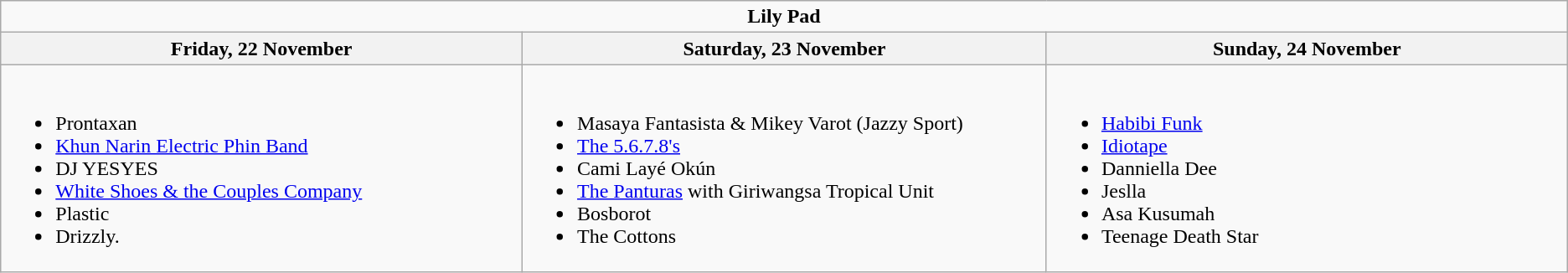<table class="wikitable">
<tr>
<td colspan="4" align="center"><strong>Lily Pad</strong></td>
</tr>
<tr>
<th width="500">Friday, 22 November</th>
<th width="500">Saturday, 23 November</th>
<th width="500">Sunday, 24 November</th>
</tr>
<tr valign="top">
<td><br><ul><li>Prontaxan</li><li><a href='#'>Khun Narin Electric Phin Band</a></li><li>DJ YESYES</li><li><a href='#'>White Shoes & the Couples Company</a></li><li>Plastic</li><li>Drizzly.</li></ul></td>
<td><br><ul><li>Masaya Fantasista & Mikey Varot (Jazzy Sport)</li><li><a href='#'>The 5.6.7.8's</a></li><li>Cami Layé Okún</li><li><a href='#'>The Panturas</a> with Giriwangsa Tropical Unit</li><li>Bosborot</li><li>The Cottons</li></ul></td>
<td><br><ul><li><a href='#'>Habibi Funk</a></li><li><a href='#'>Idiotape</a></li><li>Danniella Dee</li><li>Jeslla</li><li>Asa Kusumah</li><li>Teenage Death Star</li></ul></td>
</tr>
</table>
